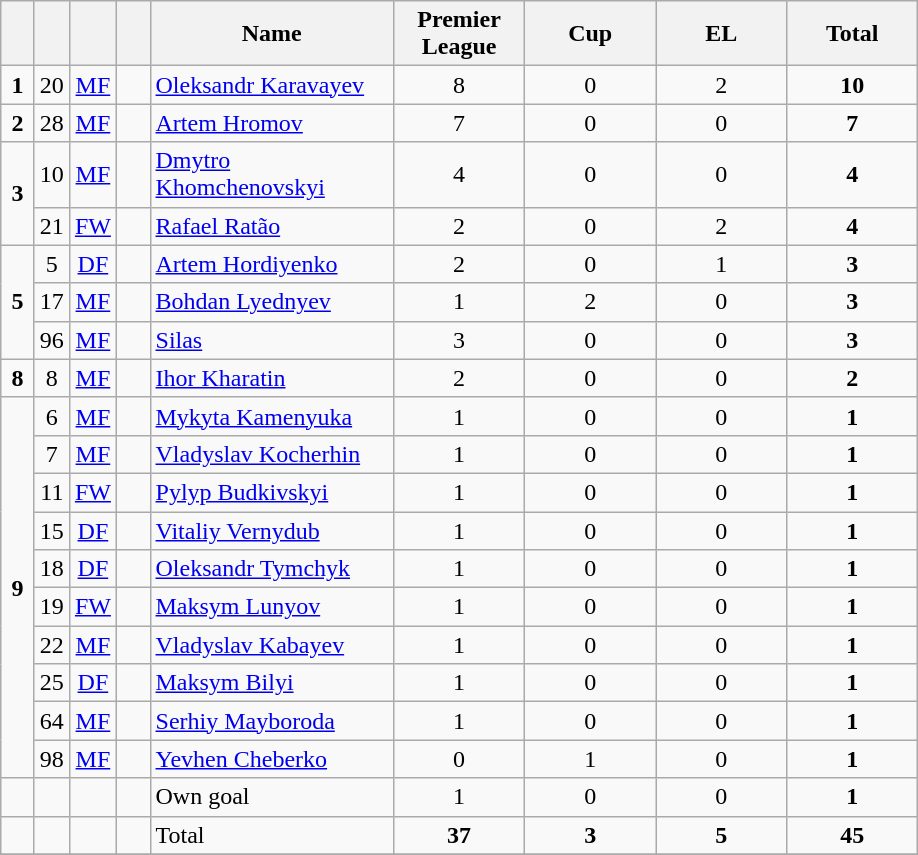<table class="wikitable" style="text-align:center">
<tr>
<th width=15></th>
<th width=15></th>
<th width=15></th>
<th width=15></th>
<th width=155>Name</th>
<th width=80><strong>Premier League</strong></th>
<th width=80><strong>Cup</strong></th>
<th width=80><strong>EL</strong></th>
<th width=80>Total</th>
</tr>
<tr>
<td><strong>1</strong></td>
<td>20</td>
<td><a href='#'>MF</a></td>
<td></td>
<td align=left><a href='#'>Oleksandr Karavayev</a></td>
<td>8</td>
<td>0</td>
<td>2</td>
<td><strong>10</strong></td>
</tr>
<tr>
<td><strong>2</strong></td>
<td>28</td>
<td><a href='#'>MF</a></td>
<td></td>
<td align=left><a href='#'>Artem Hromov</a></td>
<td>7</td>
<td>0</td>
<td>0</td>
<td><strong>7</strong></td>
</tr>
<tr>
<td rowspan=2><strong>3</strong></td>
<td>10</td>
<td><a href='#'>MF</a></td>
<td></td>
<td align=left><a href='#'>Dmytro Khomchenovskyi</a></td>
<td>4</td>
<td>0</td>
<td>0</td>
<td><strong>4</strong></td>
</tr>
<tr>
<td>21</td>
<td><a href='#'>FW</a></td>
<td></td>
<td align=left><a href='#'>Rafael Ratão</a></td>
<td>2</td>
<td>0</td>
<td>2</td>
<td><strong>4</strong></td>
</tr>
<tr>
<td rowspan=3><strong>5</strong></td>
<td>5</td>
<td><a href='#'>DF</a></td>
<td></td>
<td align=left><a href='#'>Artem Hordiyenko</a></td>
<td>2</td>
<td>0</td>
<td>1</td>
<td><strong>3</strong></td>
</tr>
<tr>
<td>17</td>
<td><a href='#'>MF</a></td>
<td></td>
<td align=left><a href='#'>Bohdan Lyednyev</a></td>
<td>1</td>
<td>2</td>
<td>0</td>
<td><strong>3</strong></td>
</tr>
<tr>
<td>96</td>
<td><a href='#'>MF</a></td>
<td></td>
<td align=left><a href='#'>Silas</a></td>
<td>3</td>
<td>0</td>
<td>0</td>
<td><strong>3</strong></td>
</tr>
<tr>
<td><strong>8</strong></td>
<td>8</td>
<td><a href='#'>MF</a></td>
<td></td>
<td align=left><a href='#'>Ihor Kharatin</a></td>
<td>2</td>
<td>0</td>
<td>0</td>
<td><strong>2</strong></td>
</tr>
<tr>
<td rowspan=10><strong>9</strong></td>
<td>6</td>
<td><a href='#'>MF</a></td>
<td></td>
<td align=left><a href='#'>Mykyta Kamenyuka</a></td>
<td>1</td>
<td>0</td>
<td>0</td>
<td><strong>1</strong></td>
</tr>
<tr>
<td>7</td>
<td><a href='#'>MF</a></td>
<td></td>
<td align=left><a href='#'>Vladyslav Kocherhin</a></td>
<td>1</td>
<td>0</td>
<td>0</td>
<td><strong>1</strong></td>
</tr>
<tr>
<td>11</td>
<td><a href='#'>FW</a></td>
<td></td>
<td align=left><a href='#'>Pylyp Budkivskyi</a></td>
<td>1</td>
<td>0</td>
<td>0</td>
<td><strong>1</strong></td>
</tr>
<tr>
<td>15</td>
<td><a href='#'>DF</a></td>
<td></td>
<td align=left><a href='#'>Vitaliy Vernydub</a></td>
<td>1</td>
<td>0</td>
<td>0</td>
<td><strong>1</strong></td>
</tr>
<tr>
<td>18</td>
<td><a href='#'>DF</a></td>
<td></td>
<td align=left><a href='#'>Oleksandr Tymchyk</a></td>
<td>1</td>
<td>0</td>
<td>0</td>
<td><strong>1</strong></td>
</tr>
<tr>
<td>19</td>
<td><a href='#'>FW</a></td>
<td></td>
<td align=left><a href='#'>Maksym Lunyov</a></td>
<td>1</td>
<td>0</td>
<td>0</td>
<td><strong>1</strong></td>
</tr>
<tr>
<td>22</td>
<td><a href='#'>MF</a></td>
<td></td>
<td align=left><a href='#'>Vladyslav Kabayev</a></td>
<td>1</td>
<td>0</td>
<td>0</td>
<td><strong>1</strong></td>
</tr>
<tr>
<td>25</td>
<td><a href='#'>DF</a></td>
<td></td>
<td align=left><a href='#'>Maksym Bilyi</a></td>
<td>1</td>
<td>0</td>
<td>0</td>
<td><strong>1</strong></td>
</tr>
<tr>
<td>64</td>
<td><a href='#'>MF</a></td>
<td></td>
<td align=left><a href='#'>Serhiy Mayboroda</a></td>
<td>1</td>
<td>0</td>
<td>0</td>
<td><strong>1</strong></td>
</tr>
<tr>
<td>98</td>
<td><a href='#'>MF</a></td>
<td></td>
<td align=left><a href='#'>Yevhen Cheberko</a></td>
<td>0</td>
<td>1</td>
<td>0</td>
<td><strong>1</strong></td>
</tr>
<tr>
<td></td>
<td></td>
<td></td>
<td></td>
<td align=left>Own goal</td>
<td>1</td>
<td>0</td>
<td>0</td>
<td><strong>1</strong></td>
</tr>
<tr>
<td></td>
<td></td>
<td></td>
<td></td>
<td align=left>Total</td>
<td><strong>37</strong></td>
<td><strong>3</strong></td>
<td><strong>5</strong></td>
<td><strong>45</strong></td>
</tr>
<tr>
</tr>
</table>
